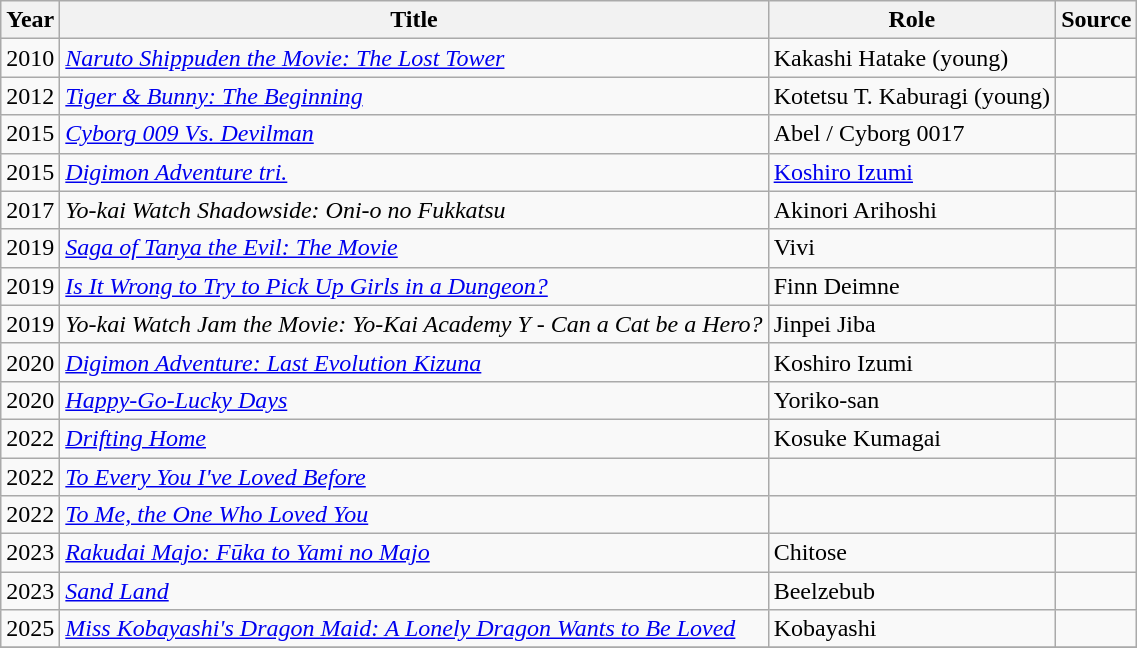<table class="wikitable sortable">
<tr>
<th>Year</th>
<th>Title</th>
<th>Role</th>
<th class="unsortable">Source</th>
</tr>
<tr>
<td>2010</td>
<td><em><a href='#'>Naruto Shippuden the Movie: The Lost Tower</a></em></td>
<td>Kakashi Hatake (young)</td>
<td></td>
</tr>
<tr>
<td>2012</td>
<td><em><a href='#'>Tiger & Bunny: The Beginning</a></em></td>
<td>Kotetsu T. Kaburagi (young)</td>
<td></td>
</tr>
<tr>
<td>2015</td>
<td><em><a href='#'>Cyborg 009 Vs. Devilman</a></em></td>
<td>Abel / Cyborg 0017</td>
<td></td>
</tr>
<tr>
<td>2015</td>
<td><em><a href='#'>Digimon Adventure tri.</a></em></td>
<td><a href='#'>Koshiro Izumi</a></td>
<td></td>
</tr>
<tr>
<td>2017</td>
<td><em>Yo-kai Watch Shadowside: Oni-o no Fukkatsu</em></td>
<td>Akinori Arihoshi</td>
<td></td>
</tr>
<tr>
<td>2019</td>
<td><em><a href='#'>Saga of Tanya the Evil: The Movie</a></em></td>
<td>Vivi</td>
<td></td>
</tr>
<tr>
<td>2019</td>
<td><em><a href='#'>Is It Wrong to Try to Pick Up Girls in a Dungeon?</a></em></td>
<td>Finn Deimne</td>
<td></td>
</tr>
<tr>
<td>2019</td>
<td><em>Yo-kai Watch Jam the Movie: Yo-Kai Academy Y - Can a Cat be a Hero?</em></td>
<td>Jinpei Jiba</td>
<td></td>
</tr>
<tr>
<td>2020</td>
<td><em><a href='#'>Digimon Adventure: Last Evolution Kizuna</a></em></td>
<td>Koshiro Izumi</td>
<td></td>
</tr>
<tr>
<td>2020</td>
<td><em><a href='#'>Happy-Go-Lucky Days</a></em></td>
<td>Yoriko-san</td>
<td></td>
</tr>
<tr>
<td>2022</td>
<td><em><a href='#'>Drifting Home</a></em></td>
<td>Kosuke Kumagai</td>
<td></td>
</tr>
<tr>
<td>2022</td>
<td><em><a href='#'>To Every You I've Loved Before</a></em></td>
<td></td>
<td></td>
</tr>
<tr>
<td>2022</td>
<td><em><a href='#'>To Me, the One Who Loved You</a></em></td>
<td></td>
<td></td>
</tr>
<tr>
<td>2023</td>
<td><em><a href='#'>Rakudai Majo: Fūka to Yami no Majo</a></em></td>
<td>Chitose</td>
<td></td>
</tr>
<tr>
<td>2023</td>
<td><em><a href='#'>Sand Land</a></em></td>
<td>Beelzebub</td>
<td></td>
</tr>
<tr>
<td>2025</td>
<td><em><a href='#'>Miss Kobayashi's Dragon Maid: A Lonely Dragon Wants to Be Loved</a></em></td>
<td>Kobayashi</td>
<td></td>
</tr>
<tr>
</tr>
</table>
